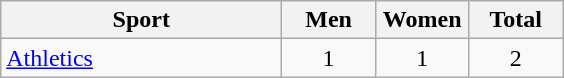<table class="wikitable sortable" style="text-align:center;">
<tr>
<th width="180">Sport</th>
<th width="55">Men</th>
<th width="55">Women</th>
<th width="55">Total</th>
</tr>
<tr>
<td align="left"><a href='#'>Athletics</a></td>
<td>1</td>
<td>1</td>
<td>2</td>
</tr>
</table>
